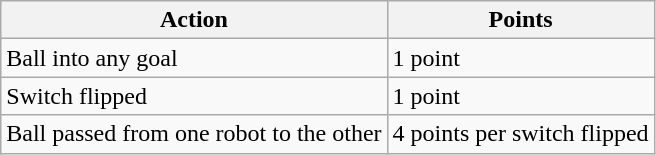<table class="wikitable">
<tr>
<th>Action</th>
<th>Points</th>
</tr>
<tr>
<td>Ball into any goal</td>
<td>1 point</td>
</tr>
<tr>
<td>Switch flipped</td>
<td>1 point</td>
</tr>
<tr>
<td>Ball passed from one robot to the other</td>
<td>4 points per switch flipped</td>
</tr>
</table>
